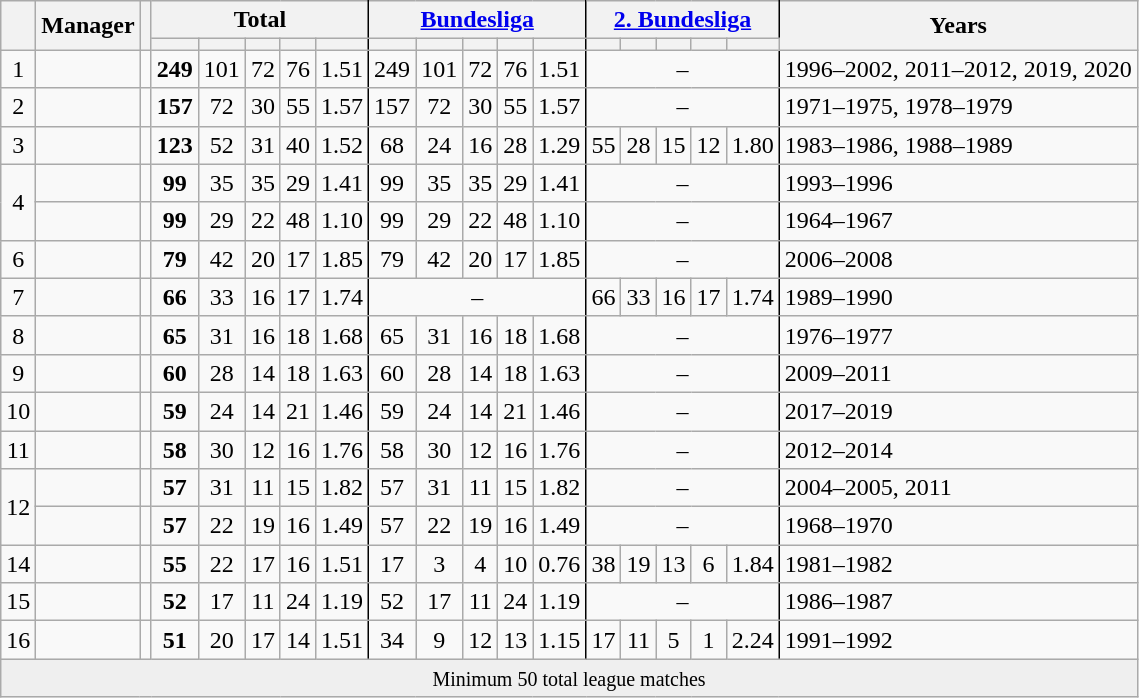<table class="wikitable sortable nowrap" style="text-align: center;">
<tr>
<th rowspan=2></th>
<th rowspan=2>Manager</th>
<th rowspan=2></th>
<th style="border-right: 1pt black solid" colspan=5>Total</th>
<th style="border-right: 1pt black solid" colspan=5><a href='#'>Bundesliga</a></th>
<th style="border-right: 1pt black solid" colspan=5><a href='#'>2. Bundesliga</a></th>
<th rowspan=2>Years</th>
</tr>
<tr>
<th></th>
<th></th>
<th></th>
<th></th>
<th style="border-right: 1pt black solid"></th>
<th></th>
<th></th>
<th></th>
<th></th>
<th style="border-right: 1pt black solid"></th>
<th></th>
<th></th>
<th></th>
<th></th>
<th style="border-right: 1pt black solid"></th>
</tr>
<tr>
<td>1</td>
<td align=left></td>
<td></td>
<td><strong>249</strong></td>
<td>101</td>
<td>72</td>
<td>76</td>
<td style="border-right: 1pt black solid">1.51</td>
<td>249</td>
<td>101</td>
<td>72</td>
<td>76</td>
<td style="border-right: 1pt black solid">1.51</td>
<td style="border-right: 1pt black solid" colspan=5>–</td>
<td align=left>1996–2002, 2011–2012, 2019, 2020</td>
</tr>
<tr>
<td>2</td>
<td align=left></td>
<td></td>
<td><strong>157</strong></td>
<td>72</td>
<td>30</td>
<td>55</td>
<td style="border-right: 1pt black solid">1.57</td>
<td>157</td>
<td>72</td>
<td>30</td>
<td>55</td>
<td style="border-right: 1pt black solid">1.57</td>
<td style="border-right: 1pt black solid" colspan=5>–</td>
<td align=left>1971–1975, 1978–1979</td>
</tr>
<tr>
<td>3</td>
<td align=left></td>
<td></td>
<td><strong>123</strong></td>
<td>52</td>
<td>31</td>
<td>40</td>
<td style="border-right: 1pt black solid">1.52</td>
<td>68</td>
<td>24</td>
<td>16</td>
<td>28</td>
<td style="border-right: 1pt black solid">1.29</td>
<td>55</td>
<td>28</td>
<td>15</td>
<td>12</td>
<td style="border-right: 1pt black solid">1.80</td>
<td align=left>1983–1986, 1988–1989</td>
</tr>
<tr>
<td rowspan=2>4</td>
<td align=left></td>
<td></td>
<td><strong>99</strong></td>
<td>35</td>
<td>35</td>
<td>29</td>
<td style="border-right: 1pt black solid">1.41</td>
<td>99</td>
<td>35</td>
<td>35</td>
<td>29</td>
<td style="border-right: 1pt black solid">1.41</td>
<td style="border-right: 1pt black solid" colspan=5>–</td>
<td align=left>1993–1996</td>
</tr>
<tr>
<td align=left></td>
<td></td>
<td><strong>99</strong></td>
<td>29</td>
<td>22</td>
<td>48</td>
<td style="border-right: 1pt black solid">1.10</td>
<td>99</td>
<td>29</td>
<td>22</td>
<td>48</td>
<td style="border-right: 1pt black solid">1.10</td>
<td style="border-right: 1pt black solid" colspan=5>–</td>
<td align=left>1964–1967</td>
</tr>
<tr>
<td>6</td>
<td align=left></td>
<td></td>
<td><strong>79</strong></td>
<td>42</td>
<td>20</td>
<td>17</td>
<td style="border-right: 1pt black solid">1.85</td>
<td>79</td>
<td>42</td>
<td>20</td>
<td>17</td>
<td style="border-right: 1pt black solid">1.85</td>
<td style="border-right: 1pt black solid" colspan=5>–</td>
<td align=left>2006–2008</td>
</tr>
<tr>
<td>7</td>
<td align=left></td>
<td></td>
<td><strong>66</strong></td>
<td>33</td>
<td>16</td>
<td>17</td>
<td style="border-right: 1pt black solid">1.74</td>
<td style="border-right: 1pt black solid" colspan=5>–</td>
<td>66</td>
<td>33</td>
<td>16</td>
<td>17</td>
<td style="border-right: 1pt black solid">1.74</td>
<td align=left>1989–1990</td>
</tr>
<tr>
<td>8</td>
<td align=left></td>
<td></td>
<td><strong>65</strong></td>
<td>31</td>
<td>16</td>
<td>18</td>
<td style="border-right: 1pt black solid">1.68</td>
<td>65</td>
<td>31</td>
<td>16</td>
<td>18</td>
<td style="border-right: 1pt black solid">1.68</td>
<td style="border-right: 1pt black solid" colspan=5>–</td>
<td align=left>1976–1977</td>
</tr>
<tr>
<td>9</td>
<td align=left></td>
<td></td>
<td><strong>60</strong></td>
<td>28</td>
<td>14</td>
<td>18</td>
<td style="border-right: 1pt black solid">1.63</td>
<td>60</td>
<td>28</td>
<td>14</td>
<td>18</td>
<td style="border-right: 1pt black solid">1.63</td>
<td style="border-right: 1pt black solid" colspan=5>–</td>
<td align=left>2009–2011</td>
</tr>
<tr>
<td>10</td>
<td align=left></td>
<td></td>
<td><strong>59</strong></td>
<td>24</td>
<td>14</td>
<td>21</td>
<td style="border-right: 1pt black solid">1.46</td>
<td>59</td>
<td>24</td>
<td>14</td>
<td>21</td>
<td style="border-right: 1pt black solid">1.46</td>
<td style="border-right: 1pt black solid" colspan=5>–</td>
<td align=left>2017–2019</td>
</tr>
<tr>
<td>11</td>
<td align=left></td>
<td></td>
<td><strong>58</strong></td>
<td>30</td>
<td>12</td>
<td>16</td>
<td style="border-right: 1pt black solid">1.76</td>
<td>58</td>
<td>30</td>
<td>12</td>
<td>16</td>
<td style="border-right: 1pt black solid">1.76</td>
<td style="border-right: 1pt black solid" colspan=5>–</td>
<td align=left>2012–2014</td>
</tr>
<tr>
<td rowspan=2>12</td>
<td align=left></td>
<td></td>
<td><strong>57</strong></td>
<td>31</td>
<td>11</td>
<td>15</td>
<td style="border-right: 1pt black solid">1.82</td>
<td>57</td>
<td>31</td>
<td>11</td>
<td>15</td>
<td style="border-right: 1pt black solid">1.82</td>
<td style="border-right: 1pt black solid" colspan=5>–</td>
<td align=left>2004–2005, 2011</td>
</tr>
<tr>
<td align=left></td>
<td></td>
<td><strong>57</strong></td>
<td>22</td>
<td>19</td>
<td>16</td>
<td style="border-right: 1pt black solid">1.49</td>
<td>57</td>
<td>22</td>
<td>19</td>
<td>16</td>
<td style="border-right: 1pt black solid">1.49</td>
<td style="border-right: 1pt black solid" colspan=5>–</td>
<td align=left>1968–1970</td>
</tr>
<tr>
<td>14</td>
<td align=left></td>
<td></td>
<td><strong>55</strong></td>
<td>22</td>
<td>17</td>
<td>16</td>
<td style="border-right: 1pt black solid">1.51</td>
<td>17</td>
<td>3</td>
<td>4</td>
<td>10</td>
<td style="border-right: 1pt black solid">0.76</td>
<td>38</td>
<td>19</td>
<td>13</td>
<td>6</td>
<td style="border-right: 1pt black solid">1.84</td>
<td align=left>1981–1982</td>
</tr>
<tr>
<td>15</td>
<td align=left></td>
<td></td>
<td><strong>52</strong></td>
<td>17</td>
<td>11</td>
<td>24</td>
<td style="border-right: 1pt black solid">1.19</td>
<td>52</td>
<td>17</td>
<td>11</td>
<td>24</td>
<td style="border-right: 1pt black solid">1.19</td>
<td style="border-right: 1pt black solid" colspan=5>–</td>
<td align=left>1986–1987</td>
</tr>
<tr>
<td>16</td>
<td align=left></td>
<td></td>
<td><strong>51</strong></td>
<td>20</td>
<td>17</td>
<td>14</td>
<td style="border-right: 1pt black solid">1.51</td>
<td>34</td>
<td>9</td>
<td>12</td>
<td>13</td>
<td style="border-right: 1pt black solid">1.15</td>
<td>17</td>
<td>11</td>
<td>5</td>
<td>1</td>
<td style="border-right: 1pt black solid">2.24</td>
<td align=left>1991–1992</td>
</tr>
<tr bgcolor=efefef class="sortbottom">
<td colspan=19><small>Minimum 50 total league matches</small></td>
</tr>
</table>
